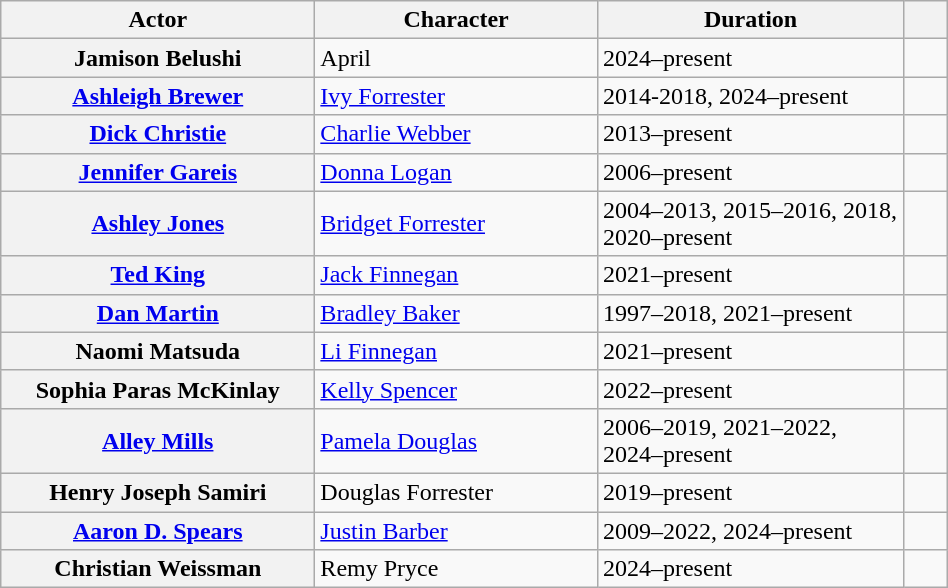<table class="wikitable plainrowheaders unsortable" style="width:50%;">
<tr>
<th scope="col" style="width:35em;">Actor</th>
<th scope="col" style="width:30em;">Character</th>
<th scope="col" style="width:35em;">Duration</th>
<th scope="col" style="width:5em;"><br></th>
</tr>
<tr>
<th scope="row">Jamison Belushi</th>
<td>April</td>
<td>2024–present</td>
<td style="text-align:center;"></td>
</tr>
<tr>
<th scope="row"><a href='#'>Ashleigh Brewer</a></th>
<td><a href='#'>Ivy Forrester</a></td>
<td>2014-2018, 2024–present</td>
<td style="text-align:center;"></td>
</tr>
<tr>
<th scope="row"><a href='#'>Dick Christie</a></th>
<td><a href='#'>Charlie Webber</a></td>
<td>2013–present</td>
<td style="text-align:center;"></td>
</tr>
<tr>
<th scope="row"><a href='#'>Jennifer Gareis</a></th>
<td><a href='#'>Donna Logan</a></td>
<td>2006–present</td>
<td style="text-align:center;"></td>
</tr>
<tr>
<th scope="row"><a href='#'>Ashley Jones</a></th>
<td><a href='#'>Bridget Forrester</a></td>
<td>2004–2013, 2015–2016, 2018, 2020–present</td>
<td style="text-align:center;"></td>
</tr>
<tr>
<th scope="row"><a href='#'>Ted King</a></th>
<td><a href='#'>Jack Finnegan</a></td>
<td>2021–present</td>
<td style="text-align:center;"></td>
</tr>
<tr>
<th scope="row"><a href='#'>Dan Martin</a></th>
<td><a href='#'>Bradley Baker</a></td>
<td>1997–2018, 2021–present</td>
<td style="text-align:center;"></td>
</tr>
<tr>
<th scope="row">Naomi Matsuda</th>
<td><a href='#'>Li Finnegan</a></td>
<td>2021–present</td>
<td style="text-align:center;"></td>
</tr>
<tr>
<th scope="row">Sophia Paras McKinlay</th>
<td><a href='#'>Kelly Spencer</a></td>
<td>2022–present</td>
<td style="text-align:center;"></td>
</tr>
<tr>
<th scope="row"><a href='#'>Alley Mills</a></th>
<td><a href='#'>Pamela Douglas</a></td>
<td>2006–2019, 2021–2022, 2024–present</td>
<td style="text-align:center;"></td>
</tr>
<tr>
<th scope="row">Henry Joseph Samiri</th>
<td>Douglas Forrester</td>
<td>2019–present</td>
<td style="text-align:center;"></td>
</tr>
<tr>
<th scope="row"><a href='#'>Aaron D. Spears</a></th>
<td><a href='#'>Justin Barber</a></td>
<td>2009–2022, 2024–present</td>
<td style="text-align:center;"></td>
</tr>
<tr>
<th scope="row">Christian Weissman</th>
<td>Remy Pryce</td>
<td>2024–present</td>
<td style="text-align:center;"></td>
</tr>
</table>
